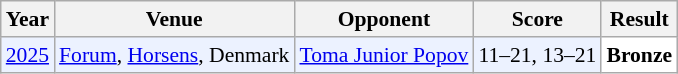<table class="sortable wikitable" style="font-size: 90%">
<tr>
<th>Year</th>
<th>Venue</th>
<th>Opponent</th>
<th>Score</th>
<th>Result</th>
</tr>
<tr style="background:#ECF2FF">
<td align="center"><a href='#'>2025</a></td>
<td align="left"><a href='#'>Forum</a>, <a href='#'>Horsens</a>, Denmark</td>
<td align="left"> <a href='#'>Toma Junior Popov</a></td>
<td align="left">11–21, 13–21</td>
<td style="text-align:left; background:white"> <strong>Bronze</strong></td>
</tr>
</table>
